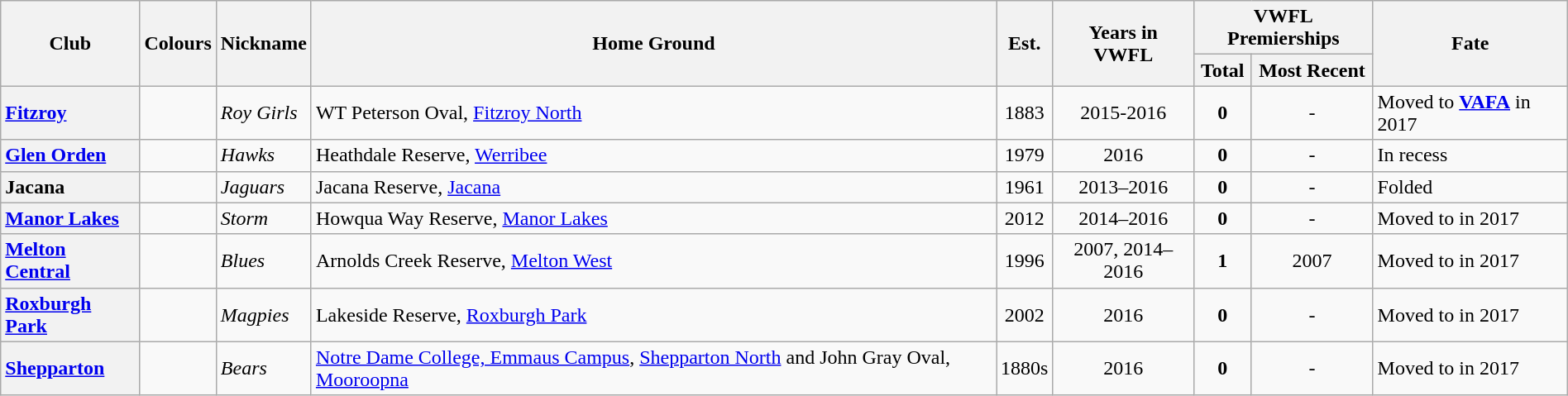<table class="wikitable sortable" style="text-align:center; width:100%">
<tr>
<th rowspan="2">Club</th>
<th rowspan="2">Colours</th>
<th rowspan="2">Nickname</th>
<th rowspan="2">Home Ground</th>
<th rowspan="2">Est.</th>
<th rowspan="2">Years in VWFL</th>
<th colspan="2">VWFL Premierships</th>
<th rowspan="2">Fate</th>
</tr>
<tr>
<th>Total</th>
<th>Most Recent</th>
</tr>
<tr>
<th style="text-align:left"><a href='#'>Fitzroy</a></th>
<td></td>
<td align="left"><em>Roy Girls</em></td>
<td align="left">WT Peterson Oval, <a href='#'>Fitzroy North</a></td>
<td>1883</td>
<td>2015-2016</td>
<td><strong>0</strong></td>
<td>-</td>
<td align="left">Moved to <a href='#'><strong>VAFA</strong></a> in 2017</td>
</tr>
<tr>
<th style="text-align:left"><a href='#'>Glen Orden</a></th>
<td></td>
<td align="left"><em>Hawks</em></td>
<td align="left">Heathdale Reserve, <a href='#'>Werribee</a></td>
<td>1979</td>
<td>2016</td>
<td><strong>0</strong></td>
<td>-</td>
<td align="left">In recess</td>
</tr>
<tr>
<th style="text-align:left">Jacana</th>
<td></td>
<td align="left"><em>Jaguars</em></td>
<td align="left">Jacana Reserve, <a href='#'>Jacana</a></td>
<td>1961</td>
<td>2013–2016</td>
<td><strong>0</strong></td>
<td>-</td>
<td align="left">Folded</td>
</tr>
<tr>
<th style="text-align:left"><a href='#'>Manor Lakes</a></th>
<td></td>
<td align="left"><em>Storm</em></td>
<td align="left">Howqua Way Reserve, <a href='#'>Manor Lakes</a></td>
<td>2012</td>
<td>2014–2016</td>
<td><strong>0</strong></td>
<td>-</td>
<td align="left">Moved to <strong></strong> in 2017</td>
</tr>
<tr>
<th style="text-align:left"><a href='#'>Melton Central</a></th>
<td></td>
<td align="left"><em>Blues</em></td>
<td align="left">Arnolds Creek Reserve, <a href='#'>Melton West</a></td>
<td>1996</td>
<td>2007, 2014–2016</td>
<td><strong>1</strong></td>
<td>2007</td>
<td align="left">Moved to <strong></strong> in 2017</td>
</tr>
<tr>
<th style="text-align:left"><a href='#'>Roxburgh Park</a></th>
<td></td>
<td align="left"><em>Magpies</em></td>
<td align="left">Lakeside Reserve, <a href='#'>Roxburgh Park</a></td>
<td>2002</td>
<td>2016</td>
<td><strong>0</strong></td>
<td>-</td>
<td align="left">Moved to <strong></strong> in 2017</td>
</tr>
<tr>
<th style="text-align:left"><a href='#'>Shepparton</a></th>
<td></td>
<td align="left"><em>Bears</em></td>
<td align="left"><a href='#'>Notre Dame College, Emmaus Campus</a>, <a href='#'>Shepparton North</a> and John Gray Oval, <a href='#'>Mooroopna</a></td>
<td>1880s</td>
<td>2016</td>
<td><strong>0</strong></td>
<td>-</td>
<td align="left">Moved to <strong></strong> in 2017</td>
</tr>
</table>
